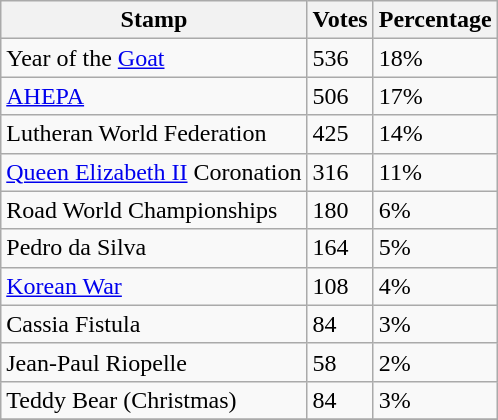<table class="wikitable sortable">
<tr>
<th>Stamp</th>
<th>Votes</th>
<th>Percentage</th>
</tr>
<tr>
<td>Year of the <a href='#'>Goat</a></td>
<td>536</td>
<td>18%</td>
</tr>
<tr>
<td><a href='#'>AHEPA</a></td>
<td>506</td>
<td>17%</td>
</tr>
<tr>
<td>Lutheran World Federation</td>
<td>425</td>
<td>14%</td>
</tr>
<tr>
<td><a href='#'>Queen Elizabeth II</a> Coronation</td>
<td>316</td>
<td>11%</td>
</tr>
<tr>
<td>Road World Championships</td>
<td>180</td>
<td>6%</td>
</tr>
<tr>
<td>Pedro da Silva</td>
<td>164</td>
<td>5%</td>
</tr>
<tr>
<td><a href='#'>Korean War</a></td>
<td>108</td>
<td>4%</td>
</tr>
<tr>
<td>Cassia Fistula</td>
<td>84</td>
<td>3%</td>
</tr>
<tr>
<td>Jean-Paul Riopelle</td>
<td>58</td>
<td>2%</td>
</tr>
<tr>
<td>Teddy Bear (Christmas)</td>
<td>84</td>
<td>3%</td>
</tr>
<tr>
</tr>
</table>
